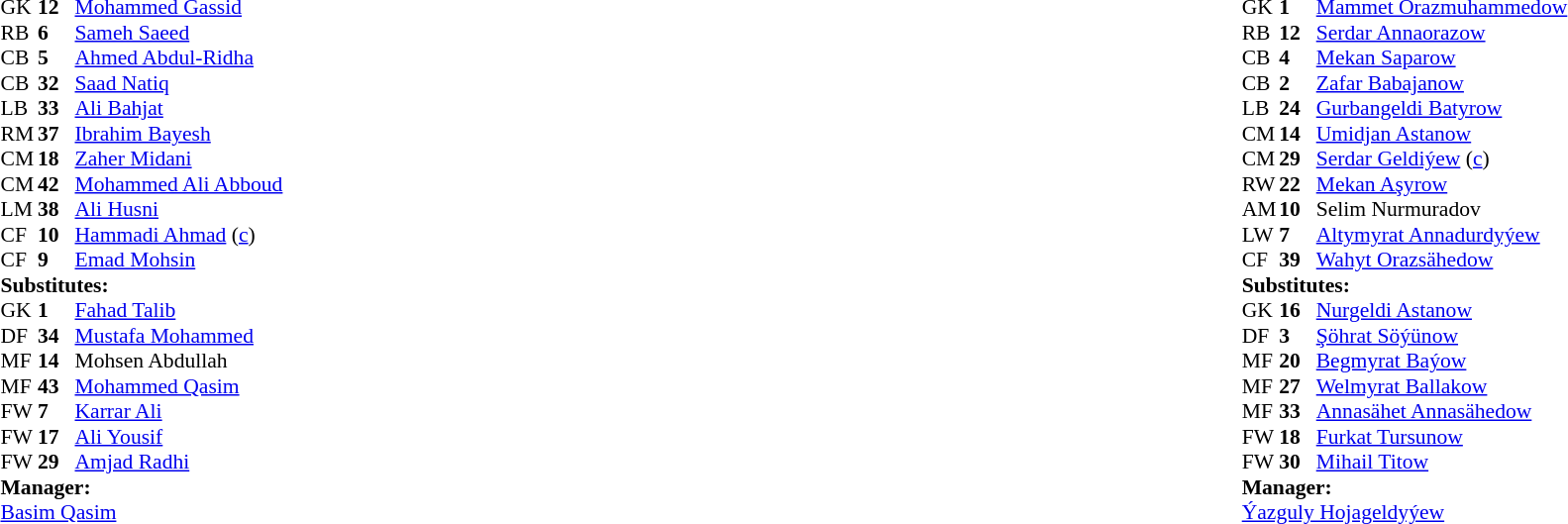<table width="100%">
<tr>
<td valign="top" width="40%"><br><table style="font-size:90%" cellspacing="0" cellpadding="0">
<tr>
<th width=25></th>
<th width=25></th>
</tr>
<tr>
<td>GK</td>
<td><strong>12</strong></td>
<td> <a href='#'>Mohammed Gassid</a></td>
</tr>
<tr>
<td>RB</td>
<td><strong>6</strong></td>
<td> <a href='#'>Sameh Saeed</a></td>
</tr>
<tr>
<td>CB</td>
<td><strong>5</strong></td>
<td> <a href='#'>Ahmed Abdul-Ridha</a></td>
</tr>
<tr>
<td>CB</td>
<td><strong>32</strong></td>
<td> <a href='#'>Saad Natiq</a></td>
</tr>
<tr>
<td>LB</td>
<td><strong>33</strong></td>
<td> <a href='#'>Ali Bahjat</a></td>
<td></td>
</tr>
<tr>
<td>RM</td>
<td><strong>37</strong></td>
<td> <a href='#'>Ibrahim Bayesh</a></td>
</tr>
<tr>
<td>CM</td>
<td><strong>18</strong></td>
<td> <a href='#'>Zaher Midani</a></td>
</tr>
<tr>
<td>CM</td>
<td><strong>42</strong></td>
<td> <a href='#'>Mohammed Ali Abboud</a></td>
<td></td>
<td></td>
</tr>
<tr>
<td>LM</td>
<td><strong>38</strong></td>
<td> <a href='#'>Ali Husni</a></td>
<td></td>
<td></td>
</tr>
<tr>
<td>CF</td>
<td><strong>10</strong></td>
<td> <a href='#'>Hammadi Ahmad</a> (<a href='#'>c</a>)</td>
</tr>
<tr>
<td>CF</td>
<td><strong>9</strong></td>
<td> <a href='#'>Emad Mohsin</a></td>
<td></td>
<td></td>
</tr>
<tr>
<td colspan=3><strong>Substitutes:</strong></td>
</tr>
<tr>
<td>GK</td>
<td><strong>1</strong></td>
<td> <a href='#'>Fahad Talib</a></td>
</tr>
<tr>
<td>DF</td>
<td><strong>34</strong></td>
<td> <a href='#'>Mustafa Mohammed</a></td>
</tr>
<tr>
<td>MF</td>
<td><strong>14</strong></td>
<td> Mohsen Abdullah</td>
</tr>
<tr>
<td>MF</td>
<td><strong>43</strong></td>
<td> <a href='#'>Mohammed Qasim</a></td>
<td></td>
<td></td>
</tr>
<tr>
<td>FW</td>
<td><strong>7</strong></td>
<td> <a href='#'>Karrar Ali</a></td>
<td></td>
<td></td>
</tr>
<tr>
<td>FW</td>
<td><strong>17</strong></td>
<td> <a href='#'>Ali Yousif</a></td>
</tr>
<tr>
<td>FW</td>
<td><strong>29</strong></td>
<td> <a href='#'>Amjad Radhi</a></td>
<td></td>
<td></td>
</tr>
<tr>
<td colspan=3><strong>Manager:</strong></td>
</tr>
<tr>
<td colspan=3> <a href='#'>Basim Qasim</a></td>
</tr>
</table>
</td>
<td valign="top"></td>
<td valign="top" width="50%"><br><table style="font-size:90%; margin:auto" cellspacing="0" cellpadding="0">
<tr>
<th width=25></th>
<th width=25></th>
</tr>
<tr>
<td>GK</td>
<td><strong>1</strong></td>
<td> <a href='#'>Mammet Orazmuhammedow</a></td>
</tr>
<tr>
<td>RB</td>
<td><strong>12</strong></td>
<td> <a href='#'>Serdar Annaorazow</a></td>
</tr>
<tr>
<td>CB</td>
<td><strong>4</strong></td>
<td> <a href='#'>Mekan Saparow</a></td>
</tr>
<tr>
<td>CB</td>
<td><strong>2</strong></td>
<td> <a href='#'>Zafar Babajanow</a></td>
<td></td>
<td></td>
</tr>
<tr>
<td>LB</td>
<td><strong>24</strong></td>
<td> <a href='#'>Gurbangeldi Batyrow</a></td>
<td></td>
<td></td>
</tr>
<tr>
<td>CM</td>
<td><strong>14</strong></td>
<td> <a href='#'>Umidjan Astanow</a></td>
</tr>
<tr>
<td>CM</td>
<td><strong>29</strong></td>
<td> <a href='#'>Serdar Geldiýew</a> (<a href='#'>c</a>)</td>
</tr>
<tr>
<td>RW</td>
<td><strong>22</strong></td>
<td> <a href='#'>Mekan Aşyrow</a></td>
<td></td>
<td></td>
</tr>
<tr>
<td>AM</td>
<td><strong>10</strong></td>
<td> Selim Nurmuradov</td>
</tr>
<tr>
<td>LW</td>
<td><strong>7</strong></td>
<td> <a href='#'>Altymyrat Annadurdyýew</a></td>
</tr>
<tr>
<td>CF</td>
<td><strong>39</strong></td>
<td> <a href='#'>Wahyt Orazsähedow</a></td>
</tr>
<tr>
<td colspan=3><strong>Substitutes:</strong></td>
</tr>
<tr>
<td>GK</td>
<td><strong>16</strong></td>
<td> <a href='#'>Nurgeldi Astanow</a></td>
</tr>
<tr>
<td>DF</td>
<td><strong>3</strong></td>
<td> <a href='#'>Şöhrat Söýünow</a></td>
<td></td>
<td></td>
</tr>
<tr>
<td>MF</td>
<td><strong>20</strong></td>
<td> <a href='#'>Begmyrat Baýow</a></td>
<td></td>
<td></td>
</tr>
<tr>
<td>MF</td>
<td><strong>27</strong></td>
<td> <a href='#'>Welmyrat Ballakow</a></td>
</tr>
<tr>
<td>MF</td>
<td><strong>33</strong></td>
<td> <a href='#'>Annasähet Annasähedow</a></td>
</tr>
<tr>
<td>FW</td>
<td><strong>18</strong></td>
<td> <a href='#'>Furkat Tursunow</a></td>
<td></td>
<td></td>
</tr>
<tr>
<td>FW</td>
<td><strong>30</strong></td>
<td> <a href='#'>Mihail Titow</a></td>
</tr>
<tr>
<td colspan=3><strong>Manager:</strong></td>
</tr>
<tr>
<td colspan=3> <a href='#'>Ýazguly Hojageldyýew</a></td>
</tr>
</table>
</td>
</tr>
</table>
